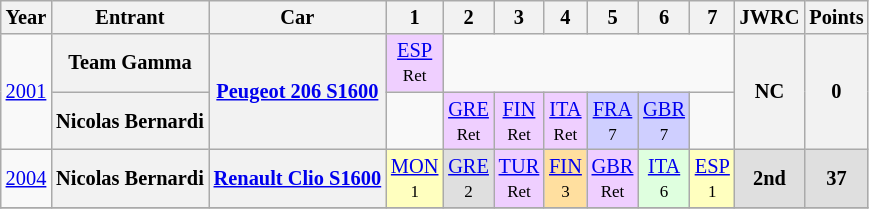<table class="wikitable" border="1" style="text-align:center; font-size:85%;">
<tr>
<th>Year</th>
<th>Entrant</th>
<th>Car</th>
<th>1</th>
<th>2</th>
<th>3</th>
<th>4</th>
<th>5</th>
<th>6</th>
<th>7</th>
<th>JWRC</th>
<th>Points</th>
</tr>
<tr>
<td rowspan=2><a href='#'>2001</a></td>
<th nowrap>Team Gamma</th>
<th rowspan=2 nowrap><a href='#'>Peugeot 206 S1600</a></th>
<td style="background:#EFCFFF;"><a href='#'>ESP</a><br><small>Ret</small></td>
<td colspan=6></td>
<th rowspan=2>NC</th>
<th rowspan=2>0</th>
</tr>
<tr>
<th nowrap>Nicolas Bernardi</th>
<td></td>
<td style="background:#EFCFFF;"><a href='#'>GRE</a><br><small>Ret</small></td>
<td style="background:#EFCFFF;"><a href='#'>FIN</a><br><small>Ret</small></td>
<td style="background:#EFCFFF;"><a href='#'>ITA</a><br><small>Ret</small></td>
<td style="background:#CFCFFF;"><a href='#'>FRA</a><br><small>7</small></td>
<td style="background:#CFCFFF;"><a href='#'>GBR</a><br><small>7</small></td>
<td></td>
</tr>
<tr>
<td><a href='#'>2004</a></td>
<th nowrap>Nicolas Bernardi</th>
<th nowrap><a href='#'>Renault Clio S1600</a></th>
<td style="background:#FFFFBF;"><a href='#'>MON</a><br><small>1</small></td>
<td style="background:#DFDFDF;"><a href='#'>GRE</a><br><small>2</small></td>
<td style="background:#EFCFFF;"><a href='#'>TUR</a><br><small>Ret</small></td>
<td style="background:#FFDF9F;"><a href='#'>FIN</a><br><small>3</small></td>
<td style="background:#EFCFFF;"><a href='#'>GBR</a><br><small>Ret</small></td>
<td style="background:#DFFFDF;"><a href='#'>ITA</a><br><small>6</small></td>
<td style="background:#FFFFBF;"><a href='#'>ESP</a><br><small>1</small></td>
<td style="background:#DFDFDF;"><strong>2nd</strong></td>
<td style="background:#DFDFDF;"><strong>37</strong></td>
</tr>
<tr>
</tr>
</table>
